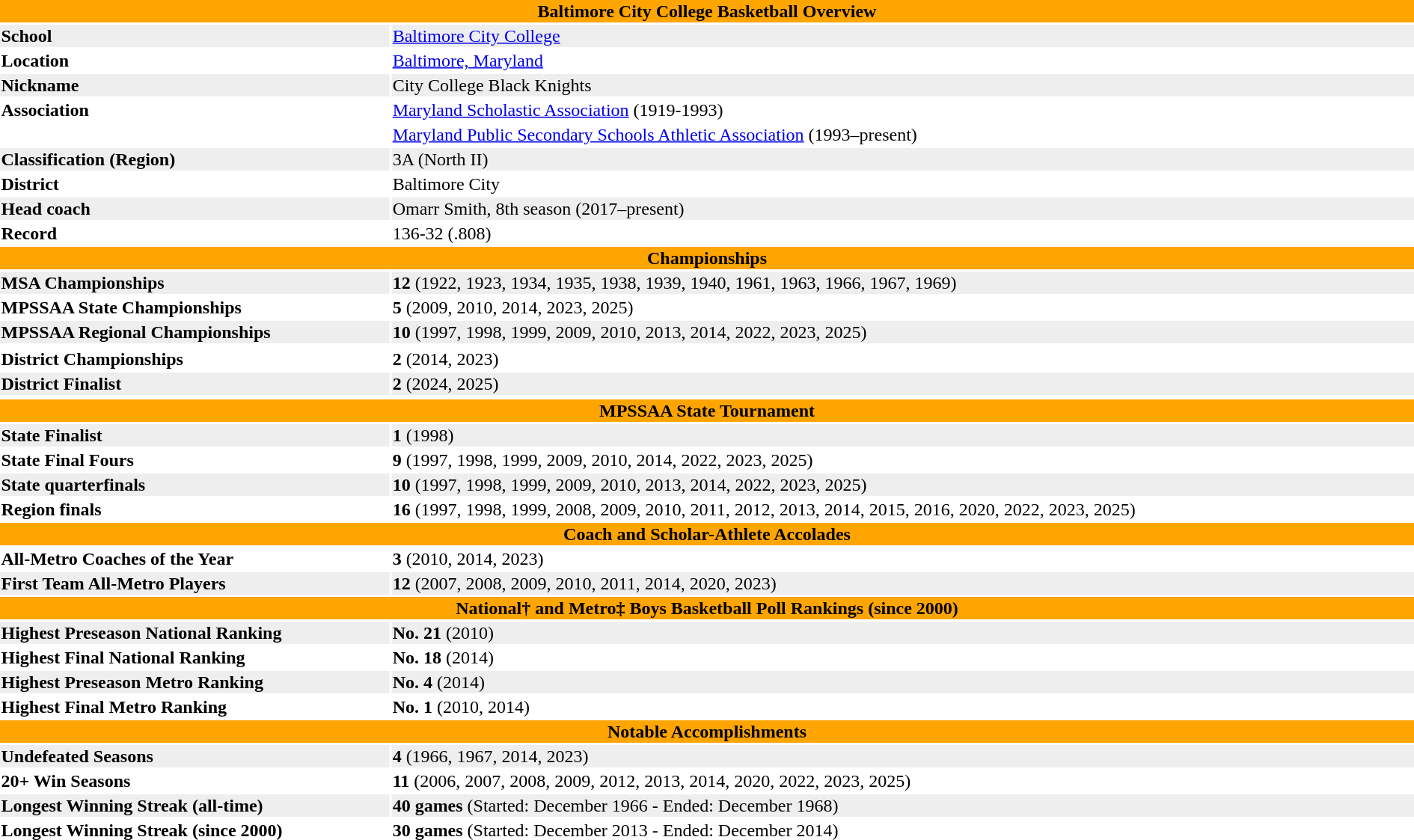<table width=100% class="toccolours">
<tr>
<th colspan=2 bgcolor=orange>Baltimore City College Basketball Overview</th>
</tr>
<tr bgcolor=#eeeeee>
<td><strong>School</strong></td>
<td><a href='#'>Baltimore City College</a></td>
</tr>
<tr>
<td><strong>Location</strong></td>
<td><a href='#'>Baltimore, Maryland</a></td>
</tr>
<tr bgcolor=#eeeeee>
<td><strong>Nickname</strong></td>
<td>City College Black Knights</td>
</tr>
<tr>
<td><strong>Association</strong></td>
<td><a href='#'>Maryland Scholastic Association</a> (1919-1993)</td>
</tr>
<tr>
<td></td>
<td><a href='#'>Maryland Public Secondary Schools Athletic Association</a> (1993–present)</td>
</tr>
<tr bgcolor=#eeeeee>
<td><strong>Classification (Region)</strong></td>
<td>3A (North II)</td>
</tr>
<tr>
<td><strong>District</strong></td>
<td>Baltimore City</td>
</tr>
<tr bgcolor=#eeeeee>
<td><strong>Head coach</strong></td>
<td>Omarr Smith, 8th season (2017–present)</td>
</tr>
<tr>
<td><strong>Record</strong></td>
<td>136-32 (.808)</td>
</tr>
<tr>
<th colspan=2 bgcolor=orange>Championships</th>
</tr>
<tr bgcolor=#eeeeee>
<td><strong>MSA Championships</strong></td>
<td><strong>12</strong> (1922, 1923, 1934, 1935, 1938, 1939, 1940, 1961, 1963, 1966, 1967, 1969)</td>
</tr>
<tr>
<td><strong>MPSSAA State Championships</strong></td>
<td><strong>5</strong> (2009, 2010, 2014, 2023, 2025)</td>
</tr>
<tr bgcolor=#eeeeee>
<td><strong>MPSSAA Regional Championships</strong></td>
<td><strong>10</strong> (1997, 1998, 1999, 2009, 2010, 2013, 2014, 2022, 2023, 2025)</td>
</tr>
<tr>
</tr>
<tr>
<td><strong>District Championships</strong></td>
<td><strong>2</strong> (2014, 2023)</td>
</tr>
<tr bgcolor=#eeeeee>
<td><strong>District Finalist</strong></td>
<td><strong>2</strong> (2024, 2025)</td>
</tr>
<tr>
</tr>
<tr>
<th colspan=2 bgcolor=orange>MPSSAA State Tournament</th>
</tr>
<tr bgcolor=#eeeeee>
<td><strong>State Finalist</strong></td>
<td><strong>1</strong> (1998)</td>
</tr>
<tr>
<td><strong>State Final Fours</strong></td>
<td><strong>9</strong> (1997, 1998, 1999, 2009, 2010, 2014, 2022, 2023, 2025)</td>
</tr>
<tr bgcolor=#eeeeee>
<td><strong>State quarterfinals</strong></td>
<td><strong>10</strong> (1997, 1998, 1999, 2009, 2010, 2013, 2014, 2022, 2023, 2025)</td>
</tr>
<tr>
<td><strong>Region finals</strong></td>
<td><strong>16</strong> (1997, 1998, 1999, 2008, 2009, 2010, 2011, 2012, 2013, 2014, 2015, 2016, 2020, 2022, 2023, 2025)</td>
</tr>
<tr>
<th colspan=2 bgcolor=orange>Coach and Scholar-Athlete Accolades</th>
</tr>
<tr>
<td><strong>All-Metro Coaches of the Year</strong></td>
<td><strong>3</strong> (2010, 2014, 2023)</td>
</tr>
<tr bgcolor=#eeeeee>
<td><strong>First Team All-Metro Players</strong></td>
<td><strong>12</strong> (2007, 2008, 2009, 2010, 2011, 2014, 2020, 2023)</td>
</tr>
<tr>
<th colspan=2 bgcolor=orange>National† and Metro‡ Boys Basketball Poll Rankings (since 2000)</th>
</tr>
<tr bgcolor=#eeeeee>
<td><strong>Highest Preseason National Ranking</strong></td>
<td><strong>No. 21</strong> (2010)</td>
</tr>
<tr>
<td><strong>Highest Final National Ranking</strong></td>
<td><strong>No. 18</strong> (2014)</td>
</tr>
<tr bgcolor=#eeeeee>
<td><strong>Highest Preseason Metro Ranking</strong></td>
<td><strong>No. 4</strong> (2014)</td>
</tr>
<tr>
<td><strong>Highest Final Metro Ranking</strong></td>
<td><strong>No. 1</strong> (2010, 2014)</td>
</tr>
<tr>
<th colspan=2 bgcolor=orange>Notable Accomplishments</th>
</tr>
<tr bgcolor=#eeeeee>
<td><strong>Undefeated Seasons</strong></td>
<td><strong>4</strong> (1966, 1967, 2014, 2023)</td>
</tr>
<tr>
<td><strong>20+ Win Seasons</strong></td>
<td><strong>11</strong> (2006, 2007, 2008, 2009, 2012, 2013, 2014, 2020, 2022, 2023, 2025)</td>
</tr>
<tr bgcolor=#eeeeee>
<td><strong>Longest Winning Streak (all-time)</strong></td>
<td><strong>40 games</strong> (Started: December 1966 - Ended: December 1968)</td>
</tr>
<tr>
<td><strong>Longest Winning Streak (since 2000)</strong></td>
<td><strong>30 games</strong> (Started: December 2013 - Ended: December 2014)</td>
</tr>
</table>
